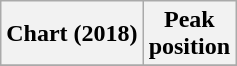<table class="wikitable plainrowheaders">
<tr>
<th>Chart (2018)</th>
<th>Peak<br>position</th>
</tr>
<tr>
</tr>
</table>
